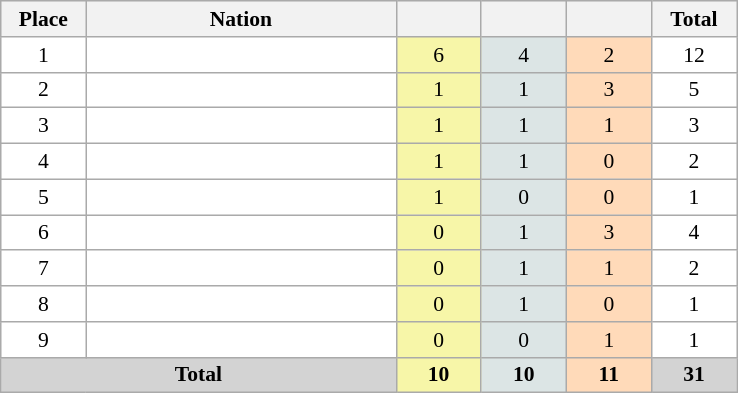<table class=wikitable style="border:1px solid #AAAAAA;font-size:90%">
<tr bgcolor="#EFEFEF">
<th width=50>Place</th>
<th width=200>Nation</th>
<th width=50></th>
<th width=50></th>
<th width=50></th>
<th width=50>Total</th>
</tr>
<tr align="center" valign="top" bgcolor="#FFFFFF">
<td>1</td>
<td align="left"></td>
<td style="background:#F7F6A8;">6</td>
<td style="background:#DCE5E5;">4</td>
<td style="background:#FFDAB9;">2</td>
<td>12</td>
</tr>
<tr align="center" valign="top" bgcolor="#FFFFFF">
<td>2</td>
<td align="left"></td>
<td style="background:#F7F6A8;">1</td>
<td style="background:#DCE5E5;">1</td>
<td style="background:#FFDAB9;">3</td>
<td>5</td>
</tr>
<tr align="center" valign="top" bgcolor="#FFFFFF">
<td>3</td>
<td align="left"></td>
<td style="background:#F7F6A8;">1</td>
<td style="background:#DCE5E5;">1</td>
<td style="background:#FFDAB9;">1</td>
<td>3</td>
</tr>
<tr align="center" valign="top" bgcolor="#FFFFFF">
<td>4</td>
<td align="left"></td>
<td style="background:#F7F6A8;">1</td>
<td style="background:#DCE5E5;">1</td>
<td style="background:#FFDAB9;">0</td>
<td>2</td>
</tr>
<tr align="center" valign="top" bgcolor="#FFFFFF">
<td>5</td>
<td align="left"></td>
<td style="background:#F7F6A8;">1</td>
<td style="background:#DCE5E5;">0</td>
<td style="background:#FFDAB9;">0</td>
<td>1</td>
</tr>
<tr align="center" valign="top" bgcolor="#FFFFFF">
<td>6</td>
<td align="left"></td>
<td style="background:#F7F6A8;">0</td>
<td style="background:#DCE5E5;">1</td>
<td style="background:#FFDAB9;">3</td>
<td>4</td>
</tr>
<tr align="center" valign="top" bgcolor="#FFFFFF">
<td>7</td>
<td align="left"></td>
<td style="background:#F7F6A8;">0</td>
<td style="background:#DCE5E5;">1</td>
<td style="background:#FFDAB9;">1</td>
<td>2</td>
</tr>
<tr align="center" valign="top" bgcolor="#FFFFFF">
<td>8</td>
<td align="left"></td>
<td style="background:#F7F6A8;">0</td>
<td style="background:#DCE5E5;">1</td>
<td style="background:#FFDAB9;">0</td>
<td>1</td>
</tr>
<tr align="center" valign="top" bgcolor="#FFFFFF">
<td>9</td>
<td align="left"></td>
<td style="background:#F7F6A8;">0</td>
<td style="background:#DCE5E5;">0</td>
<td style="background:#FFDAB9;">1</td>
<td>1</td>
</tr>
<tr align="center">
<td colspan="2" bgcolor=D3D3D3><strong>Total</strong></td>
<td style="background:#F7F6A8;"><strong>10</strong></td>
<td style="background:#DCE5E5;"><strong>10</strong></td>
<td style="background:#FFDAB9;"><strong>11</strong></td>
<td bgcolor=D3D3D3><strong>31</strong></td>
</tr>
</table>
